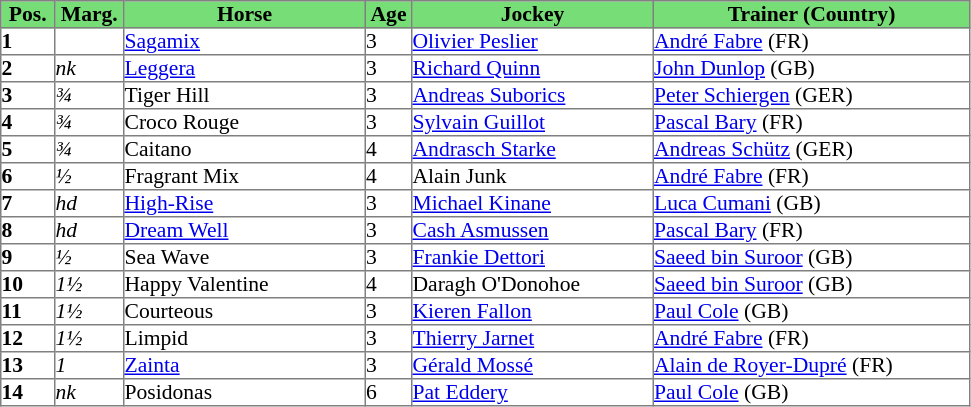<table class = "sortable" | border="1" cellpadding="0" style="border-collapse: collapse; font-size:90%">
<tr style="background:#7d7; text-align:center;">
<th style="width:35px;"><strong>Pos.</strong></th>
<th style="width:45px;"><strong>Marg.</strong></th>
<th style="width:160px;"><strong>Horse</strong></th>
<th style="width:30px;"><strong>Age</strong></th>
<th style="width:160px;"><strong>Jockey</strong></th>
<th style="width:210px;"><strong>Trainer (Country)</strong></th>
</tr>
<tr>
<td><strong>1</strong></td>
<td></td>
<td><a href='#'>Sagamix</a></td>
<td>3</td>
<td><a href='#'>Olivier Peslier</a></td>
<td><a href='#'>André Fabre</a> (FR)</td>
</tr>
<tr>
<td><strong>2</strong></td>
<td><em>nk</em></td>
<td><a href='#'>Leggera</a></td>
<td>3</td>
<td><a href='#'>Richard Quinn</a></td>
<td><a href='#'>John Dunlop</a> (GB)</td>
</tr>
<tr>
<td><strong>3</strong></td>
<td><em>¾</em></td>
<td>Tiger Hill</td>
<td>3</td>
<td><a href='#'>Andreas Suborics</a></td>
<td><a href='#'>Peter Schiergen</a> (GER)</td>
</tr>
<tr>
<td><strong>4</strong></td>
<td><em>¾</em></td>
<td>Croco Rouge</td>
<td>3</td>
<td><a href='#'>Sylvain Guillot</a></td>
<td><a href='#'>Pascal Bary</a> (FR)</td>
</tr>
<tr>
<td><strong>5</strong></td>
<td><em>¾</em></td>
<td>Caitano</td>
<td>4</td>
<td><a href='#'>Andrasch Starke</a></td>
<td><a href='#'>Andreas Schütz</a> (GER)</td>
</tr>
<tr>
<td><strong>6</strong></td>
<td><em>½</em></td>
<td>Fragrant Mix</td>
<td>4</td>
<td>Alain Junk</td>
<td><a href='#'>André Fabre</a> (FR)</td>
</tr>
<tr>
<td><strong>7</strong></td>
<td><em>hd</em></td>
<td><a href='#'>High-Rise</a></td>
<td>3</td>
<td><a href='#'>Michael Kinane</a></td>
<td><a href='#'>Luca Cumani</a> (GB)</td>
</tr>
<tr>
<td><strong>8</strong></td>
<td><em>hd</em></td>
<td><a href='#'>Dream Well</a></td>
<td>3</td>
<td><a href='#'>Cash Asmussen</a></td>
<td><a href='#'>Pascal Bary</a> (FR)</td>
</tr>
<tr>
<td><strong>9</strong></td>
<td><em>½</em></td>
<td>Sea Wave</td>
<td>3</td>
<td><a href='#'>Frankie Dettori</a></td>
<td><a href='#'>Saeed bin Suroor</a> (GB)</td>
</tr>
<tr>
<td><strong>10</strong></td>
<td><em>1½</em></td>
<td>Happy Valentine</td>
<td>4</td>
<td>Daragh O'Donohoe</td>
<td><a href='#'>Saeed bin Suroor</a> (GB)</td>
</tr>
<tr>
<td><strong>11</strong></td>
<td><em>1½</em></td>
<td>Courteous</td>
<td>3</td>
<td><a href='#'>Kieren Fallon</a></td>
<td><a href='#'>Paul Cole</a> (GB)</td>
</tr>
<tr>
<td><strong>12</strong></td>
<td><em>1½</em></td>
<td>Limpid</td>
<td>3</td>
<td><a href='#'>Thierry Jarnet</a></td>
<td><a href='#'>André Fabre</a> (FR)</td>
</tr>
<tr>
<td><strong>13</strong></td>
<td><em>1</em></td>
<td><a href='#'>Zainta</a></td>
<td>3</td>
<td><a href='#'>Gérald Mossé</a></td>
<td><a href='#'>Alain de Royer-Dupré</a> (FR)</td>
</tr>
<tr>
<td><strong>14</strong></td>
<td><em>nk</em></td>
<td>Posidonas</td>
<td>6</td>
<td><a href='#'>Pat Eddery</a></td>
<td><a href='#'>Paul Cole</a> (GB)</td>
</tr>
</table>
